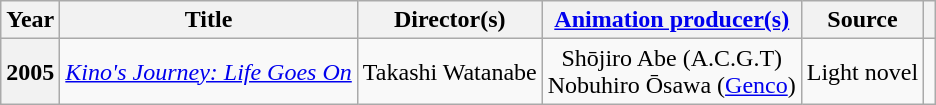<table class="wikitable sortable plainrowheaders">
<tr>
<th scope="col" class="unsortable" width=10>Year</th>
<th scope="col">Title</th>
<th scope="col">Director(s)</th>
<th scope="col"><a href='#'>Animation producer(s)</a></th>
<th scope="col">Source</th>
<th scope="col" class="unsortable"></th>
</tr>
<tr>
<th scope="row">2005</th>
<td><em><a href='#'>Kino's Journey: Life Goes On</a></em></td>
<td style=text-align:center>Takashi Watanabe</td>
<td style=text-align:center>Shōjiro Abe (A.C.G.T)<br>Nobuhiro Ōsawa (<a href='#'>Genco</a>)</td>
<td>Light novel</td>
<td></td>
</tr>
</table>
